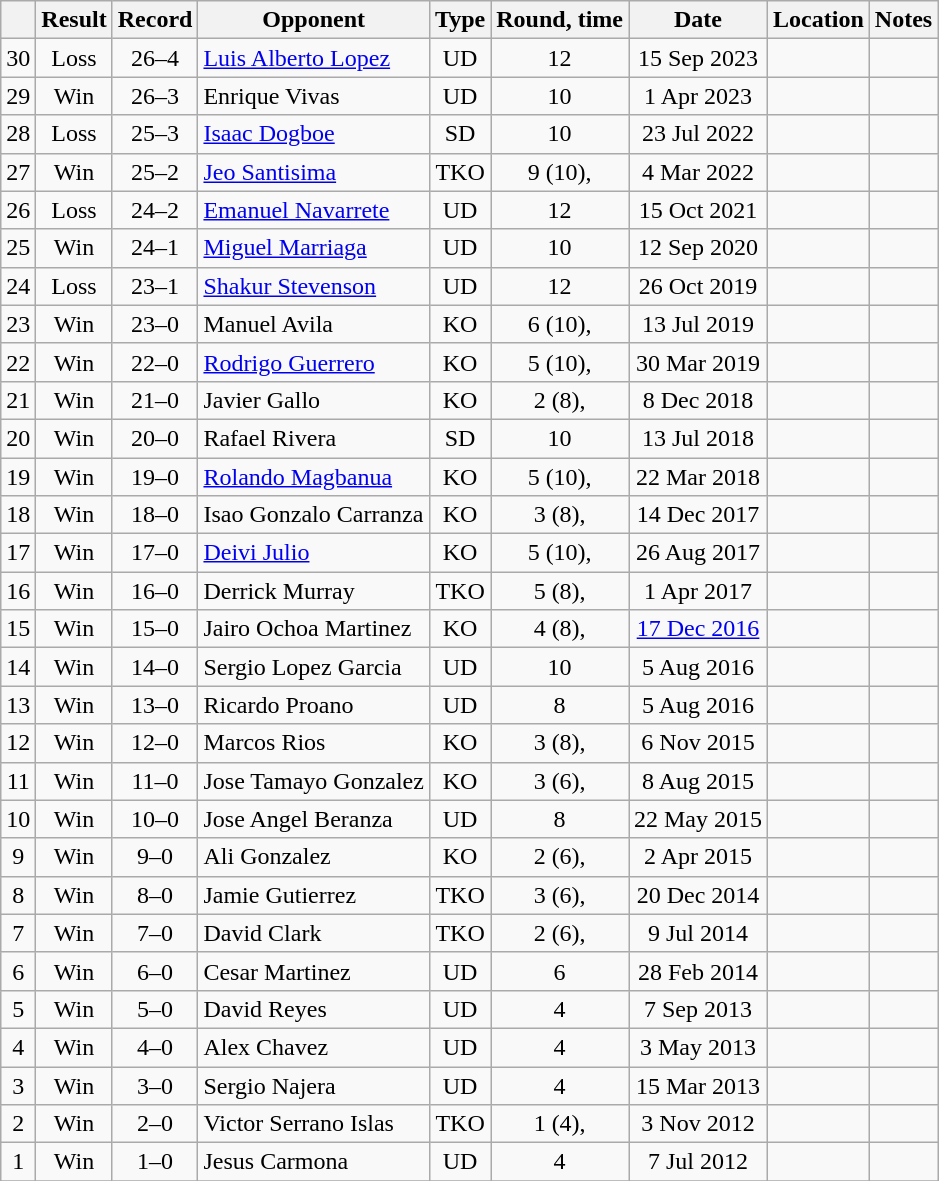<table class="wikitable" style="text-align:center">
<tr>
<th></th>
<th>Result</th>
<th>Record</th>
<th>Opponent</th>
<th>Type</th>
<th>Round, time</th>
<th>Date</th>
<th>Location</th>
<th>Notes</th>
</tr>
<tr>
<td>30</td>
<td>Loss</td>
<td>26–4</td>
<td style="text-align:left;"><a href='#'>Luis Alberto Lopez</a></td>
<td>UD</td>
<td>12</td>
<td>15 Sep 2023</td>
<td style="text-align:left;"></td>
<td align=left></td>
</tr>
<tr>
<td>29</td>
<td>Win</td>
<td>26–3</td>
<td align=left>Enrique Vivas</td>
<td>UD</td>
<td>10</td>
<td>1 Apr 2023</td>
<td align=left></td>
<td></td>
</tr>
<tr>
<td>28</td>
<td>Loss</td>
<td>25–3</td>
<td align=left><a href='#'>Isaac Dogboe</a></td>
<td>SD</td>
<td>10</td>
<td>23 Jul 2022</td>
<td align=left></td>
<td align=left></td>
</tr>
<tr>
<td>27</td>
<td>Win</td>
<td>25–2</td>
<td align=left><a href='#'>Jeo Santisima</a></td>
<td>TKO</td>
<td>9 (10), </td>
<td>4 Mar 2022</td>
<td align=left></td>
<td align=left></td>
</tr>
<tr>
<td>26</td>
<td>Loss</td>
<td>24–2</td>
<td align=left><a href='#'>Emanuel Navarrete</a></td>
<td>UD</td>
<td>12</td>
<td>15 Oct 2021</td>
<td align=left></td>
<td align=left></td>
</tr>
<tr>
<td>25</td>
<td>Win</td>
<td>24–1</td>
<td align=left><a href='#'>Miguel Marriaga</a></td>
<td>UD</td>
<td>10</td>
<td>12 Sep 2020</td>
<td align=left></td>
<td align=left></td>
</tr>
<tr>
<td>24</td>
<td>Loss</td>
<td>23–1</td>
<td align=left><a href='#'>Shakur Stevenson</a></td>
<td>UD</td>
<td>12</td>
<td>26 Oct 2019</td>
<td align=left></td>
<td align=left></td>
</tr>
<tr>
<td>23</td>
<td>Win</td>
<td>23–0</td>
<td align=left>Manuel Avila</td>
<td>KO</td>
<td>6 (10), </td>
<td>13 Jul 2019</td>
<td align=left></td>
<td align=left></td>
</tr>
<tr>
<td>22</td>
<td>Win</td>
<td>22–0</td>
<td align=left><a href='#'>Rodrigo Guerrero</a></td>
<td>KO</td>
<td>5 (10), </td>
<td>30 Mar 2019</td>
<td align=left></td>
<td align=left></td>
</tr>
<tr>
<td>21</td>
<td>Win</td>
<td>21–0</td>
<td align=left>Javier Gallo</td>
<td>KO</td>
<td>2 (8), </td>
<td>8 Dec 2018</td>
<td align=left></td>
<td align=left></td>
</tr>
<tr>
<td>20</td>
<td>Win</td>
<td>20–0</td>
<td align=left>Rafael Rivera</td>
<td>SD</td>
<td>10</td>
<td>13 Jul 2018</td>
<td align=left></td>
<td align=left></td>
</tr>
<tr>
<td>19</td>
<td>Win</td>
<td>19–0</td>
<td align=left><a href='#'>Rolando Magbanua</a></td>
<td>KO</td>
<td>5 (10), </td>
<td>22 Mar 2018</td>
<td align=left></td>
<td></td>
</tr>
<tr>
<td>18</td>
<td>Win</td>
<td>18–0</td>
<td align=left>Isao Gonzalo Carranza</td>
<td>KO</td>
<td>3 (8), </td>
<td>14 Dec 2017</td>
<td align=left></td>
<td></td>
</tr>
<tr>
<td>17</td>
<td>Win</td>
<td>17–0</td>
<td align=left><a href='#'>Deivi Julio</a></td>
<td>KO</td>
<td>5 (10), </td>
<td>26 Aug 2017</td>
<td align=left></td>
<td></td>
</tr>
<tr>
<td>16</td>
<td>Win</td>
<td>16–0</td>
<td align=left>Derrick Murray</td>
<td>TKO</td>
<td>5 (8), </td>
<td>1 Apr 2017</td>
<td align=left></td>
<td></td>
</tr>
<tr>
<td>15</td>
<td>Win</td>
<td>15–0</td>
<td align=left>Jairo Ochoa Martinez</td>
<td>KO</td>
<td>4 (8), </td>
<td><a href='#'>17 Dec 2016</a></td>
<td align=left></td>
<td></td>
</tr>
<tr>
<td>14</td>
<td>Win</td>
<td>14–0</td>
<td align=left>Sergio Lopez Garcia</td>
<td>UD</td>
<td>10</td>
<td>5 Aug 2016</td>
<td align=left></td>
<td></td>
</tr>
<tr>
<td>13</td>
<td>Win</td>
<td>13–0</td>
<td align=left>Ricardo Proano</td>
<td>UD</td>
<td>8</td>
<td>5 Aug 2016</td>
<td align=left></td>
<td></td>
</tr>
<tr>
<td>12</td>
<td>Win</td>
<td>12–0</td>
<td align=left>Marcos Rios</td>
<td>KO</td>
<td>3 (8), </td>
<td>6 Nov 2015</td>
<td align=left></td>
<td></td>
</tr>
<tr>
<td>11</td>
<td>Win</td>
<td>11–0</td>
<td align=left>Jose Tamayo Gonzalez</td>
<td>KO</td>
<td>3 (6), </td>
<td>8 Aug 2015</td>
<td align=left></td>
<td></td>
</tr>
<tr>
<td>10</td>
<td>Win</td>
<td>10–0</td>
<td align=left>Jose Angel Beranza</td>
<td>UD</td>
<td>8</td>
<td>22 May 2015</td>
<td align=left></td>
<td></td>
</tr>
<tr>
<td>9</td>
<td>Win</td>
<td>9–0</td>
<td align=left>Ali Gonzalez</td>
<td>KO</td>
<td>2 (6), </td>
<td>2 Apr 2015</td>
<td align=left></td>
<td></td>
</tr>
<tr>
<td>8</td>
<td>Win</td>
<td>8–0</td>
<td align=left>Jamie Gutierrez</td>
<td>TKO</td>
<td>3 (6), </td>
<td>20 Dec 2014</td>
<td align=left></td>
<td></td>
</tr>
<tr>
<td>7</td>
<td>Win</td>
<td>7–0</td>
<td align=left>David Clark</td>
<td>TKO</td>
<td>2 (6), </td>
<td>9 Jul 2014</td>
<td align=left></td>
<td></td>
</tr>
<tr>
<td>6</td>
<td>Win</td>
<td>6–0</td>
<td align=left>Cesar Martinez</td>
<td>UD</td>
<td>6</td>
<td>28 Feb 2014</td>
<td align=left></td>
<td></td>
</tr>
<tr>
<td>5</td>
<td>Win</td>
<td>5–0</td>
<td align=left>David Reyes</td>
<td>UD</td>
<td>4</td>
<td>7 Sep 2013</td>
<td align=left></td>
<td></td>
</tr>
<tr>
<td>4</td>
<td>Win</td>
<td>4–0</td>
<td align=left>Alex Chavez</td>
<td>UD</td>
<td>4</td>
<td>3 May 2013</td>
<td align=left></td>
<td></td>
</tr>
<tr>
<td>3</td>
<td>Win</td>
<td>3–0</td>
<td align=left>Sergio Najera</td>
<td>UD</td>
<td>4</td>
<td>15 Mar 2013</td>
<td align=left></td>
<td></td>
</tr>
<tr>
<td>2</td>
<td>Win</td>
<td>2–0</td>
<td align=left>Victor Serrano Islas</td>
<td>TKO</td>
<td>1 (4), </td>
<td>3 Nov 2012</td>
<td align=left></td>
<td></td>
</tr>
<tr>
<td>1</td>
<td>Win</td>
<td>1–0</td>
<td align=left>Jesus Carmona</td>
<td>UD</td>
<td>4</td>
<td>7 Jul 2012</td>
<td align=left></td>
<td></td>
</tr>
<tr>
</tr>
</table>
